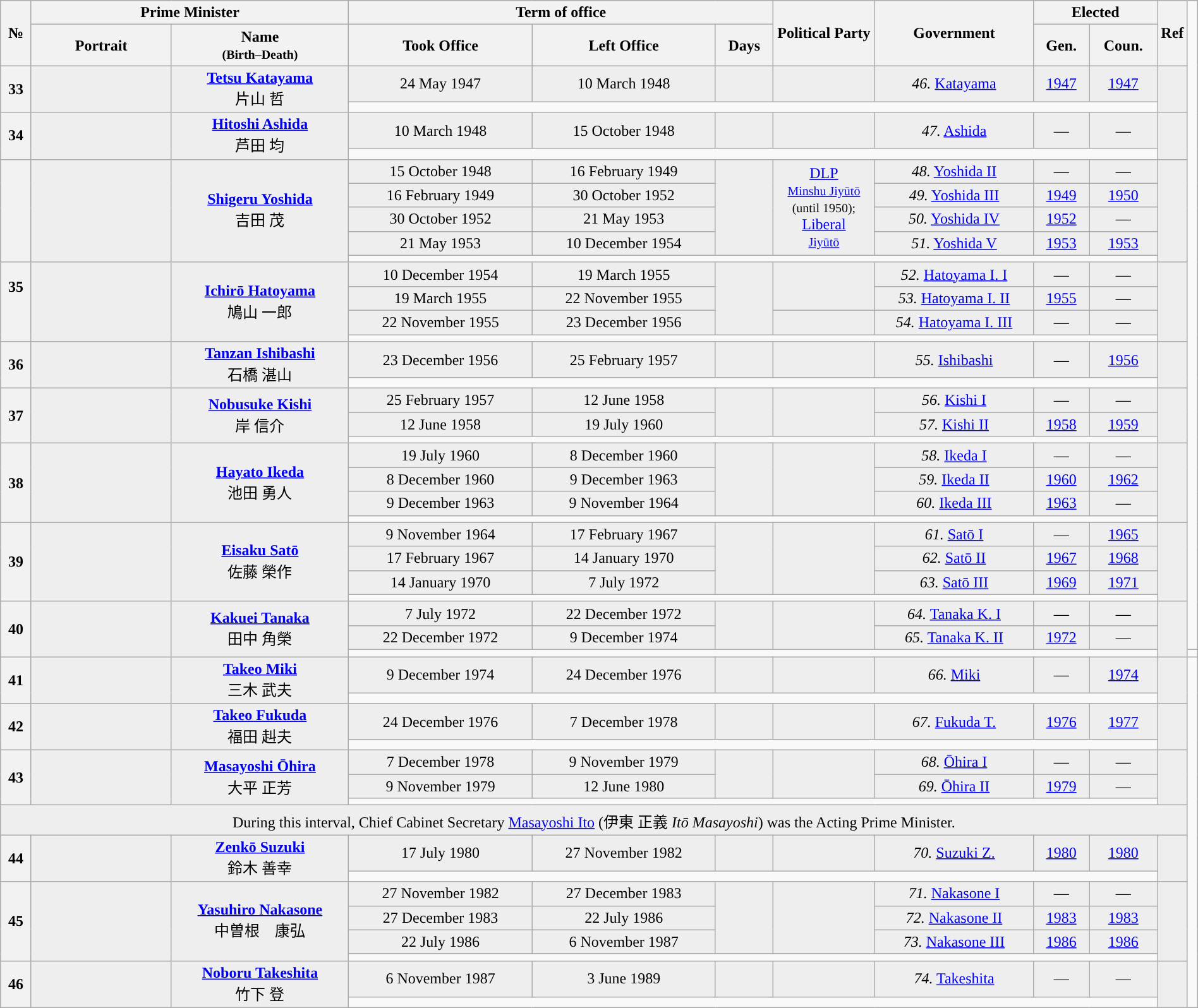<table class="wikitable"  style="text-align:center"  width="100%">
<tr>
<th rowspan=2 style="width:25px;">№</th>
<th colspan=2 style="width:280px;">Prime Minister</th>
<th colspan=3>Term of office</th>
<th style="width:100px;" rowspan="2">Political Party</th>
<th style="width:160px;" rowspan="2">Government</th>
<th colspan=2>Elected</th>
<th rowspan=2 style="width:20px;">Ref</th>
</tr>
<tr>
<th>Portrait</th>
<th width=180px>Name<br><small>(Birth–Death)</small></th>
<th>Took Office</th>
<th>Left Office</th>
<th>Days</th>
<th>Gen.</th>
<th>Coun.</th>
</tr>
<tr bgcolor=#EEEEEE>
<th rowspan=2 style="background:">33</th>
<td rowspan=2></td>
<td rowspan=2><strong><a href='#'>Tetsu Katayama</a></strong><br><span><span>片山 哲</span></span><br></td>
<td>24 May 1947</td>
<td>10 March 1948</td>
<td></td>
<td style="background:"><a href='#'></a></td>
<td><em>46.</em> <a href='#'>Katayama</a><br></td>
<td><a href='#'>1947</a></td>
<td><a href='#'>1947</a></td>
<td rowspan=2></td>
</tr>
<tr>
<td colspan=7 align=left></td>
</tr>
<tr bgcolor=#EEEEEE>
<th rowspan=2 style="background:">34</th>
<td rowspan=2></td>
<td rowspan=2><strong><a href='#'>Hitoshi Ashida</a></strong><br><span><span>芦田 均</span></span><br></td>
<td>10 March 1948</td>
<td>15 October 1948</td>
<td></td>
<td style="background:"><a href='#'></a></td>
<td><em>47.</em> <a href='#'>Ashida</a><br></td>
<td>—</td>
<td>—</td>
<td rowspan=2></td>
</tr>
<tr>
<td colspan=7 align=left></td>
</tr>
<tr bgcolor=#EEEEEE>
<th rowspan=5 style="background:"></th>
<td rowspan=5></td>
<td rowspan=5><strong><a href='#'>Shigeru Yoshida</a></strong><br><span><span>吉田 茂</span></span><br></td>
<td>15 October 1948</td>
<td>16 February 1949</td>
<td rowspan=4></td>
<td rowspan=4 style="background:"><a href='#'>DLP<br><small>Minshu Jiyūtō</small></a><br><small>(until 1950);</small><br><a href='#'>Liberal<br><small>Jiyūtō</small></a></td>
<td><em>48.</em> <a href='#'>Yoshida II</a><br></td>
<td>—</td>
<td>—</td>
<td rowspan=5></td>
</tr>
<tr bgcolor=#EEEEEE>
<td>16 February 1949</td>
<td>30 October 1952</td>
<td><em>49.</em> <a href='#'>Yoshida III</a><br></td>
<td><a href='#'>1949</a></td>
<td><a href='#'>1950</a></td>
</tr>
<tr bgcolor=#EEEEEE>
<td>30 October 1952</td>
<td>21 May 1953</td>
<td><em>50.</em> <a href='#'>Yoshida IV</a><br></td>
<td><a href='#'>1952</a></td>
<td>—</td>
</tr>
<tr bgcolor=#EEEEEE>
<td>21 May 1953</td>
<td>10 December 1954</td>
<td><em>51.</em> <a href='#'>Yoshida V</a><br></td>
<td><a href='#'>1953</a></td>
<td><a href='#'>1953</a></td>
</tr>
<tr>
<td colspan=7 align=left></td>
</tr>
<tr bgcolor=#EEEEEE>
<th rowspan=2 style="border-bottom:solid 0 gray; background:">35</th>
<td rowspan=4></td>
<td rowspan=4 style="border-bottom:solid 0 gray;"><strong><a href='#'>Ichirō Hatoyama</a></strong><br><span><span>鳩山 一郎</span></span><br></td>
<td>10 December 1954</td>
<td>19 March 1955</td>
<td rowspan=3></td>
<td rowspan=2 style="background:"><a href='#'></a></td>
<td><em>52.</em> <a href='#'>Hatoyama I. I</a><br></td>
<td>—</td>
<td>—</td>
<td rowspan=4></td>
</tr>
<tr bgcolor=#EEEEEE>
<td>19 March 1955</td>
<td>22 November 1955</td>
<td><em>53.</em> <a href='#'>Hatoyama I. II</a><br></td>
<td><a href='#'>1955</a></td>
<td>—</td>
</tr>
<tr bgcolor=#EEEEEE>
<th rowspan=2 style="border-top:solid 0 gray; background:"></th>
<td>22 November 1955</td>
<td>23 December 1956</td>
<td style="background:"><a href='#'></a></td>
<td><em>54.</em> <a href='#'>Hatoyama I. III</a><br></td>
<td>—</td>
<td>—</td>
</tr>
<tr>
<td colspan=7 align=left></td>
</tr>
<tr bgcolor=#EEEEEE>
<th rowspan=2 style="background:">36</th>
<td rowspan=2></td>
<td rowspan=2><strong><a href='#'>Tanzan Ishibashi</a></strong><br><span><span>石橋 湛山</span></span><br></td>
<td>23 December 1956</td>
<td>25 February 1957</td>
<td></td>
<td style="background:"><a href='#'></a></td>
<td><em>55.</em> <a href='#'>Ishibashi</a><br></td>
<td>—</td>
<td><a href='#'>1956</a></td>
<td rowspan=2></td>
</tr>
<tr>
<td colspan=7 align=left></td>
</tr>
<tr bgcolor=#EEEEEE>
<th rowspan=3 style="background:">37</th>
<td rowspan=3></td>
<td rowspan=3><strong><a href='#'>Nobusuke Kishi</a></strong><br><span><span>岸 信介</span></span><br></td>
<td>25 February 1957</td>
<td>12 June 1958</td>
<td rowspan=2></td>
<td rowspan=2 style="background:"><a href='#'></a></td>
<td><em>56.</em> <a href='#'>Kishi I</a><br></td>
<td>—</td>
<td>—</td>
<td rowspan=3></td>
</tr>
<tr bgcolor=#EEEEEE>
<td>12 June 1958</td>
<td>19 July 1960</td>
<td><em>57.</em> <a href='#'>Kishi II</a><br></td>
<td><a href='#'>1958</a></td>
<td><a href='#'>1959</a></td>
</tr>
<tr>
<td colspan=7 align=left></td>
</tr>
<tr bgcolor=#EEEEEE>
<th rowspan=4 style="background:">38</th>
<td rowspan=4></td>
<td rowspan=4><strong><a href='#'>Hayato Ikeda</a></strong><br><span><span>池田 勇人</span></span><br></td>
<td>19 July 1960</td>
<td>8 December 1960</td>
<td rowspan=3></td>
<td rowspan=3 style="background:"><a href='#'></a></td>
<td><em>58.</em> <a href='#'>Ikeda I</a><br></td>
<td>—</td>
<td>—</td>
<td rowspan=4></td>
</tr>
<tr bgcolor=#EEEEEE>
<td>8 December 1960</td>
<td>9 December 1963</td>
<td><em>59.</em> <a href='#'>Ikeda II</a><br></td>
<td><a href='#'>1960</a></td>
<td><a href='#'>1962</a></td>
</tr>
<tr bgcolor=#EEEEEE>
<td>9 December 1963</td>
<td>9 November 1964</td>
<td><em>60.</em> <a href='#'>Ikeda III</a><br></td>
<td><a href='#'>1963</a></td>
<td>—</td>
</tr>
<tr>
<td colspan=7 align=left></td>
</tr>
<tr bgcolor=#EEEEEE>
<th rowspan=4 style="background:">39</th>
<td rowspan=4></td>
<td rowspan=4><strong><a href='#'>Eisaku Satō</a></strong><br><span><span>佐藤 榮作</span></span><br></td>
<td>9 November 1964</td>
<td>17 February 1967</td>
<td rowspan=3></td>
<td rowspan=3 style="background:"><a href='#'></a></td>
<td><em>61.</em> <a href='#'>Satō I</a><br></td>
<td>—</td>
<td><a href='#'>1965</a></td>
<td rowspan=4></td>
</tr>
<tr bgcolor=#EEEEEE>
<td>17 February 1967</td>
<td>14 January 1970</td>
<td><em>62.</em> <a href='#'>Satō II</a><br></td>
<td><a href='#'>1967</a></td>
<td><a href='#'>1968</a></td>
</tr>
<tr bgcolor=#EEEEEE>
<td>14 January 1970</td>
<td>7 July 1972</td>
<td><em>63.</em> <a href='#'>Satō III</a><br></td>
<td><a href='#'>1969</a></td>
<td><a href='#'>1971</a></td>
</tr>
<tr>
<td colspan=7 align=left></td>
</tr>
<tr bgcolor=#EEEEEE>
<th rowspan=3 style="background:">40</th>
<td rowspan=3></td>
<td rowspan=3><strong><a href='#'>Kakuei Tanaka</a></strong><br><span><span>田中 角榮</span></span><br></td>
<td>7 July 1972</td>
<td>22 December 1972</td>
<td rowspan=2></td>
<td rowspan=2 style="background:"><a href='#'></a></td>
<td><em>64.</em> <a href='#'>Tanaka K. I</a><br></td>
<td>—</td>
<td>—</td>
<td rowspan=3></td>
</tr>
<tr bgcolor=#EEEEEE>
<td>22 December 1972</td>
<td>9 December 1974</td>
<td><em>65.</em> <a href='#'>Tanaka K. II</a><br></td>
<td><a href='#'>1972</a></td>
<td>—</td>
</tr>
<tr>
<td colspan=7 align=left></td>
<td colspan=7 align=left></td>
</tr>
<tr bgcolor=#EEEEEE>
<th rowspan=2 style="background:">41</th>
<td rowspan=2></td>
<td rowspan=2><strong><a href='#'>Takeo Miki</a></strong><br><span><span>三木 武夫</span></span><br></td>
<td>9 December 1974</td>
<td>24 December 1976</td>
<td></td>
<td style="background:"><a href='#'></a></td>
<td><em>66.</em> <a href='#'>Miki</a><br></td>
<td>—</td>
<td><a href='#'>1974</a></td>
<td rowspan=2></td>
</tr>
<tr>
<td colspan=7 align=left></td>
</tr>
<tr bgcolor=#EEEEEE>
<th rowspan=2 style="background:">42</th>
<td rowspan=2></td>
<td rowspan=2><strong><a href='#'>Takeo Fukuda</a></strong><br><span><span>福田 赳夫</span></span><br></td>
<td>24 December 1976</td>
<td>7 December 1978</td>
<td></td>
<td style="background:"><a href='#'></a></td>
<td><em>67.</em> <a href='#'>Fukuda T.</a><br></td>
<td><a href='#'>1976</a></td>
<td><a href='#'>1977</a></td>
<td rowspan=2></td>
</tr>
<tr>
<td colspan=7 align=left></td>
</tr>
<tr bgcolor=#EEEEEE>
<th rowspan=3 style="background:">43</th>
<td rowspan=3></td>
<td rowspan=3><strong><a href='#'>Masayoshi Ōhira</a></strong><br><span><span>大平 正芳</span></span><br></td>
<td>7 December 1978</td>
<td>9 November 1979</td>
<td rowspan=2></td>
<td rowspan=2 style="background:"><a href='#'></a></td>
<td><em>68.</em> <a href='#'>Ōhira I</a><br></td>
<td>—</td>
<td>—</td>
<td rowspan=3></td>
</tr>
<tr bgcolor=#EEEEEE>
<td>9 November 1979</td>
<td>12 June 1980</td>
<td><em>69.</em> <a href='#'>Ōhira II</a><br></td>
<td><a href='#'>1979</a></td>
<td>—</td>
</tr>
<tr>
<td colspan=7 align=left></td>
</tr>
<tr bgcolor=#EEEEEE>
<td colspan=11>During this interval, Chief Cabinet Secretary <a href='#'>Masayoshi Ito</a> (<span><span>伊東 正義</span></span> <em>Itō Masayoshi</em>) was the Acting Prime Minister.</td>
</tr>
<tr bgcolor=#EEEEEE>
<th rowspan=2 style="background:">44</th>
<td rowspan=2></td>
<td rowspan=2><strong><a href='#'>Zenkō Suzuki</a></strong><br><span><span>鈴木 善幸</span></span><br></td>
<td>17 July 1980</td>
<td>27 November 1982</td>
<td></td>
<td style="background:"><a href='#'></a></td>
<td><em>70.</em> <a href='#'>Suzuki Z.</a><br></td>
<td><a href='#'>1980</a></td>
<td><a href='#'>1980</a></td>
<td rowspan=2></td>
</tr>
<tr>
<td colspan=7 align=left></td>
</tr>
<tr bgcolor=#EEEEEE>
<th rowspan=4 style="background:">45</th>
<td rowspan=4></td>
<td rowspan=4><strong><a href='#'>Yasuhiro Nakasone</a></strong><br><span><span>中曽根　康弘</span></span><br></td>
<td>27 November 1982</td>
<td>27 December 1983</td>
<td rowspan=3></td>
<td rowspan=3 style="background:"><a href='#'></a></td>
<td><em>71.</em> <a href='#'>Nakasone I</a><br></td>
<td>—</td>
<td>—</td>
<td rowspan=4></td>
</tr>
<tr bgcolor=#EEEEEE>
<td>27 December 1983</td>
<td>22 July 1986</td>
<td><em>72.</em> <a href='#'>Nakasone II</a><br></td>
<td><a href='#'>1983</a></td>
<td><a href='#'>1983</a></td>
</tr>
<tr bgcolor=#EEEEEE>
<td>22 July 1986</td>
<td>6 November 1987</td>
<td><em>73.</em> <a href='#'>Nakasone III</a><br></td>
<td><a href='#'>1986</a></td>
<td><a href='#'>1986</a></td>
</tr>
<tr>
<td colspan=7 align=left></td>
</tr>
<tr bgcolor=#EEEEEE>
<th rowspan=2 style="background:">46</th>
<td rowspan=2></td>
<td rowspan=2><strong><a href='#'>Noboru Takeshita</a></strong><br><span><span>竹下 登</span></span><br></td>
<td>6 November 1987</td>
<td>3 June 1989</td>
<td></td>
<td style="background:"><a href='#'></a></td>
<td><em>74.</em> <a href='#'>Takeshita</a><br></td>
<td>—</td>
<td>—</td>
<td rowspan=2></td>
</tr>
<tr>
<td colspan=7 align=left></td>
</tr>
</table>
